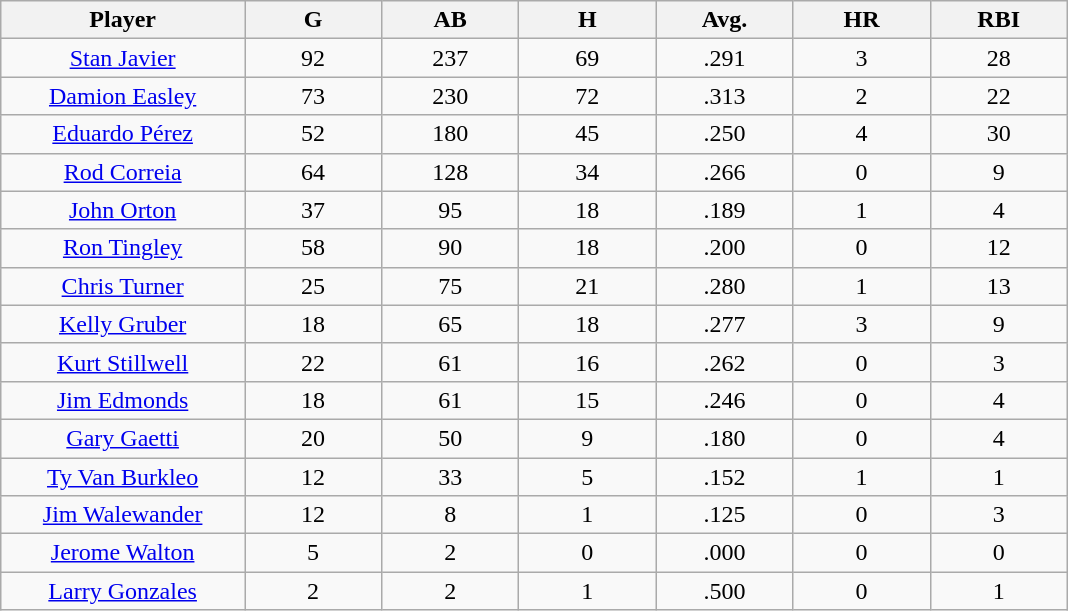<table class="wikitable sortable">
<tr>
<th bgcolor="#DDDDFF" width="16%">Player</th>
<th bgcolor="#DDDDFF" width="9%">G</th>
<th bgcolor="#DDDDFF" width="9%">AB</th>
<th bgcolor="#DDDDFF" width="9%">H</th>
<th bgcolor="#DDDDFF" width="9%">Avg.</th>
<th bgcolor="#DDDDFF" width="9%">HR</th>
<th bgcolor="#DDDDFF" width="9%">RBI</th>
</tr>
<tr align=center>
<td><a href='#'>Stan Javier</a></td>
<td>92</td>
<td>237</td>
<td>69</td>
<td>.291</td>
<td>3</td>
<td>28</td>
</tr>
<tr align=center>
<td><a href='#'>Damion Easley</a></td>
<td>73</td>
<td>230</td>
<td>72</td>
<td>.313</td>
<td>2</td>
<td>22</td>
</tr>
<tr align=center>
<td><a href='#'>Eduardo Pérez</a></td>
<td>52</td>
<td>180</td>
<td>45</td>
<td>.250</td>
<td>4</td>
<td>30</td>
</tr>
<tr align=center>
<td><a href='#'>Rod Correia</a></td>
<td>64</td>
<td>128</td>
<td>34</td>
<td>.266</td>
<td>0</td>
<td>9</td>
</tr>
<tr align=center>
<td><a href='#'>John Orton</a></td>
<td>37</td>
<td>95</td>
<td>18</td>
<td>.189</td>
<td>1</td>
<td>4</td>
</tr>
<tr align=center>
<td><a href='#'>Ron Tingley</a></td>
<td>58</td>
<td>90</td>
<td>18</td>
<td>.200</td>
<td>0</td>
<td>12</td>
</tr>
<tr align=center>
<td><a href='#'>Chris Turner</a></td>
<td>25</td>
<td>75</td>
<td>21</td>
<td>.280</td>
<td>1</td>
<td>13</td>
</tr>
<tr align=center>
<td><a href='#'>Kelly Gruber</a></td>
<td>18</td>
<td>65</td>
<td>18</td>
<td>.277</td>
<td>3</td>
<td>9</td>
</tr>
<tr align=center>
<td><a href='#'>Kurt Stillwell</a></td>
<td>22</td>
<td>61</td>
<td>16</td>
<td>.262</td>
<td>0</td>
<td>3</td>
</tr>
<tr align=center>
<td><a href='#'>Jim Edmonds</a></td>
<td>18</td>
<td>61</td>
<td>15</td>
<td>.246</td>
<td>0</td>
<td>4</td>
</tr>
<tr align=center>
<td><a href='#'>Gary Gaetti</a></td>
<td>20</td>
<td>50</td>
<td>9</td>
<td>.180</td>
<td>0</td>
<td>4</td>
</tr>
<tr align=center>
<td><a href='#'>Ty Van Burkleo</a></td>
<td>12</td>
<td>33</td>
<td>5</td>
<td>.152</td>
<td>1</td>
<td>1</td>
</tr>
<tr align=center>
<td><a href='#'>Jim Walewander</a></td>
<td>12</td>
<td>8</td>
<td>1</td>
<td>.125</td>
<td>0</td>
<td>3</td>
</tr>
<tr align=center>
<td><a href='#'>Jerome Walton</a></td>
<td>5</td>
<td>2</td>
<td>0</td>
<td>.000</td>
<td>0</td>
<td>0</td>
</tr>
<tr align=center>
<td><a href='#'>Larry Gonzales</a></td>
<td>2</td>
<td>2</td>
<td>1</td>
<td>.500</td>
<td>0</td>
<td>1</td>
</tr>
</table>
